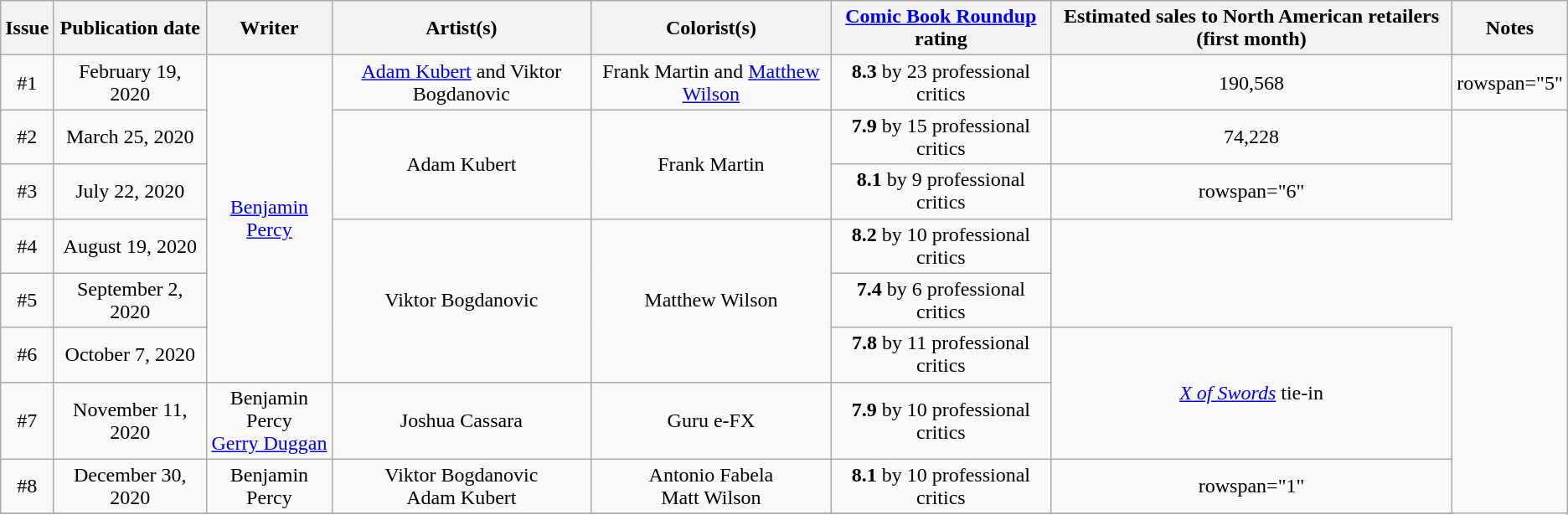<table class="wikitable plainrowheaders" style="text-align:center;">
<tr>
<th scope="col"><strong>Issue</strong></th>
<th scope="col"><strong>Publication date</strong></th>
<th scope="col"><strong>Writer</strong></th>
<th scope="col"><strong>Artist(s)</strong></th>
<th scope="col"><strong>Colorist(s)</strong></th>
<th scope="col"><strong><a href='#'>Comic Book Roundup</a> rating</strong></th>
<th scope="col"><strong>Estimated sales to North American retailers (first month)</strong></th>
<th scope="col">Notes</th>
</tr>
<tr>
<td>#1</td>
<td>February 19, 2020</td>
<td rowspan="6"><a href='#'>Benjamin Percy</a></td>
<td><a href='#'>Adam Kubert</a> and Viktor Bogdanovic</td>
<td>Frank Martin and <a href='#'>Matthew Wilson</a></td>
<td><strong>8.3</strong> by 23 professional critics</td>
<td>190,568</td>
<td>rowspan="5" </td>
</tr>
<tr>
<td>#2</td>
<td>March 25, 2020</td>
<td rowspan="2">Adam Kubert</td>
<td rowspan="2">Frank Martin</td>
<td><strong>7.9</strong> by 15 professional critics</td>
<td>74,228</td>
</tr>
<tr>
<td>#3</td>
<td>July 22, 2020</td>
<td><strong>8.1</strong> by 9 professional critics</td>
<td>rowspan="6" </td>
</tr>
<tr>
<td>#4</td>
<td>August 19, 2020</td>
<td rowspan="3">Viktor Bogdanovic</td>
<td rowspan="3">Matthew Wilson</td>
<td><strong>8.2</strong> by 10 professional critics</td>
</tr>
<tr>
<td>#5</td>
<td>September 2, 2020</td>
<td><strong>7.4</strong> by 6 professional critics</td>
</tr>
<tr>
<td>#6</td>
<td>October 7, 2020</td>
<td><strong>7.8</strong> by 11 professional critics</td>
<td rowspan="2"><em><a href='#'>X of Swords</a></em> tie-in</td>
</tr>
<tr>
<td>#7</td>
<td>November 11, 2020</td>
<td>Benjamin Percy<br><a href='#'>Gerry Duggan</a></td>
<td>Joshua Cassara</td>
<td>Guru e-FX</td>
<td><strong>7.9</strong> by 10 professional critics</td>
</tr>
<tr>
<td>#8</td>
<td>December 30, 2020</td>
<td>Benjamin Percy</td>
<td>Viktor Bogdanovic<br>Adam Kubert</td>
<td>Antonio Fabela<br>Matt Wilson</td>
<td><strong>8.1</strong> by 10 professional critics</td>
<td>rowspan="1" </td>
</tr>
<tr>
</tr>
</table>
